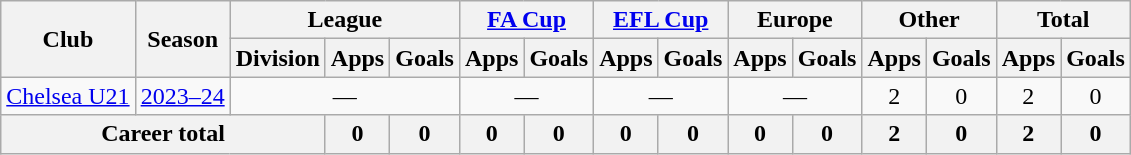<table class=wikitable style=text-align:center>
<tr>
<th rowspan=2>Club</th>
<th rowspan=2>Season</th>
<th colspan=3>League</th>
<th colspan=2><a href='#'>FA Cup</a></th>
<th colspan=2><a href='#'>EFL Cup</a></th>
<th colspan=2>Europe</th>
<th colspan=2>Other</th>
<th colspan=2>Total</th>
</tr>
<tr>
<th>Division</th>
<th>Apps</th>
<th>Goals</th>
<th>Apps</th>
<th>Goals</th>
<th>Apps</th>
<th>Goals</th>
<th>Apps</th>
<th>Goals</th>
<th>Apps</th>
<th>Goals</th>
<th>Apps</th>
<th>Goals</th>
</tr>
<tr>
<td><a href='#'>Chelsea U21</a></td>
<td><a href='#'>2023–24</a></td>
<td colspan=3>—</td>
<td colspan=2>—</td>
<td colspan=2>—</td>
<td colspan=2>—</td>
<td>2</td>
<td>0</td>
<td>2</td>
<td>0</td>
</tr>
<tr>
<th colspan=3>Career total</th>
<th>0</th>
<th>0</th>
<th>0</th>
<th>0</th>
<th>0</th>
<th>0</th>
<th>0</th>
<th>0</th>
<th>2</th>
<th>0</th>
<th>2</th>
<th>0</th>
</tr>
</table>
